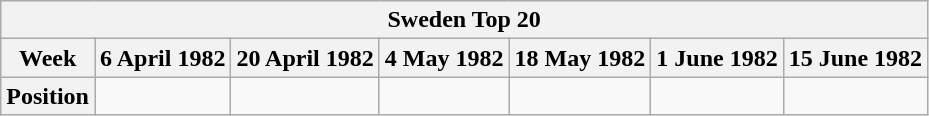<table class="wikitable">
<tr>
<th align="center" colspan="31">Sweden Top 20</th>
</tr>
<tr>
<th align="center">Week</th>
<th>6 April 1982</th>
<th>20 April 1982</th>
<th>4 May 1982</th>
<th>18 May 1982</th>
<th>1 June 1982</th>
<th>15 June 1982</th>
</tr>
<tr>
<th align="center" style="background-color: #white;">Position</th>
<td></td>
<td></td>
<td></td>
<td></td>
<td></td>
<td></td>
</tr>
</table>
